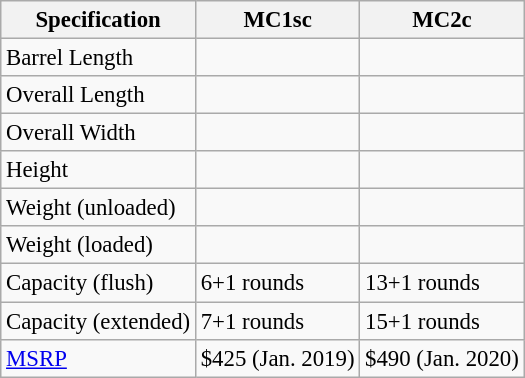<table class="wikitable" style="text-align:left; font-size: 95%;">
<tr>
<th>Specification</th>
<th>MC1sc</th>
<th>MC2c</th>
</tr>
<tr>
<td>Barrel Length</td>
<td></td>
<td></td>
</tr>
<tr>
<td>Overall Length</td>
<td></td>
<td></td>
</tr>
<tr>
<td>Overall Width</td>
<td></td>
<td></td>
</tr>
<tr>
<td>Height</td>
<td></td>
<td></td>
</tr>
<tr>
<td>Weight (unloaded)</td>
<td></td>
<td></td>
</tr>
<tr>
<td>Weight (loaded)</td>
<td></td>
<td></td>
</tr>
<tr>
<td>Capacity (flush)</td>
<td>6+1 rounds</td>
<td>13+1 rounds</td>
</tr>
<tr>
<td>Capacity (extended)</td>
<td>7+1 rounds</td>
<td>15+1 rounds</td>
</tr>
<tr>
<td><a href='#'>MSRP</a></td>
<td>$425 (Jan. 2019)</td>
<td>$490 (Jan. 2020)</td>
</tr>
</table>
